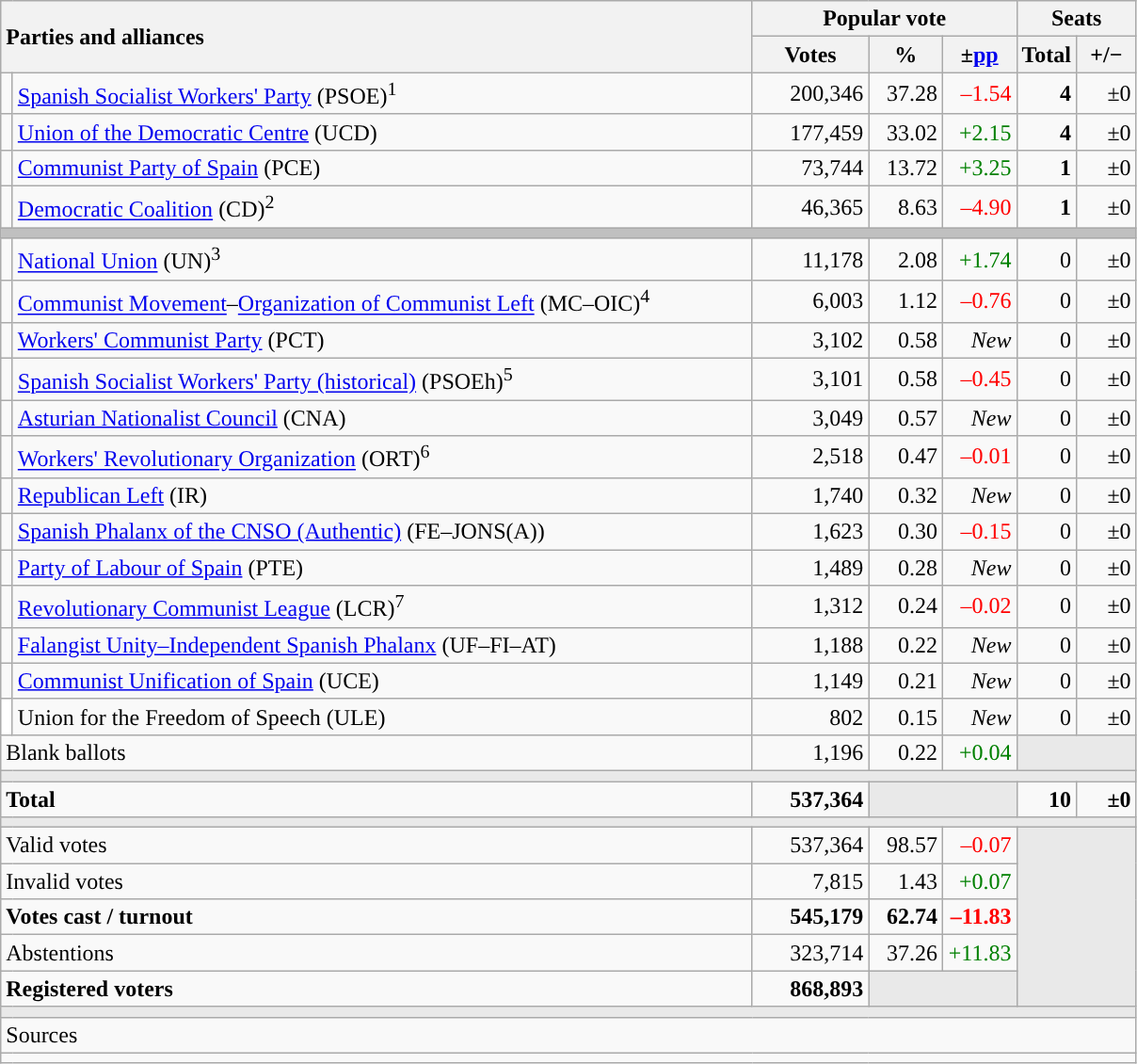<table class="wikitable" style="text-align:right;">
<tr>
<th style="text-align:left;" rowspan="2" colspan="2" width="525">Parties and alliances</th>
<th colspan="3">Popular vote</th>
<th colspan="2">Seats</th>
</tr>
<tr>
<th width="75">Votes</th>
<th width="45">%</th>
<th width="45">±<a href='#'>pp</a></th>
<th width="35">Total</th>
<th width="35">+/−</th>
</tr>
<tr>
<td width="1" style="color:inherit;background:"></td>
<td align="left"><a href='#'>Spanish Socialist Workers' Party</a> (PSOE)<sup>1</sup></td>
<td>200,346</td>
<td>37.28</td>
<td style="color:red;">–1.54</td>
<td><strong>4</strong></td>
<td>±0</td>
</tr>
<tr>
<td style="color:inherit;background:"></td>
<td align="left"><a href='#'>Union of the Democratic Centre</a> (UCD)</td>
<td>177,459</td>
<td>33.02</td>
<td style="color:green;">+2.15</td>
<td><strong>4</strong></td>
<td>±0</td>
</tr>
<tr>
<td style="color:inherit;background:"></td>
<td align="left"><a href='#'>Communist Party of Spain</a> (PCE)</td>
<td>73,744</td>
<td>13.72</td>
<td style="color:green;">+3.25</td>
<td><strong>1</strong></td>
<td>±0</td>
</tr>
<tr>
<td style="color:inherit;background:"></td>
<td align="left"><a href='#'>Democratic Coalition</a> (CD)<sup>2</sup></td>
<td>46,365</td>
<td>8.63</td>
<td style="color:red;">–4.90</td>
<td><strong>1</strong></td>
<td>±0</td>
</tr>
<tr>
<td colspan="7" bgcolor="#C0C0C0"></td>
</tr>
<tr>
<td style="color:inherit;background:"></td>
<td align="left"><a href='#'>National Union</a> (UN)<sup>3</sup></td>
<td>11,178</td>
<td>2.08</td>
<td style="color:green;">+1.74</td>
<td>0</td>
<td>±0</td>
</tr>
<tr>
<td style="color:inherit;background:"></td>
<td align="left"><a href='#'>Communist Movement</a>–<a href='#'>Organization of Communist Left</a> (MC–OIC)<sup>4</sup></td>
<td>6,003</td>
<td>1.12</td>
<td style="color:red;">–0.76</td>
<td>0</td>
<td>±0</td>
</tr>
<tr>
<td style="color:inherit;background:"></td>
<td align="left"><a href='#'>Workers' Communist Party</a> (PCT)</td>
<td>3,102</td>
<td>0.58</td>
<td><em>New</em></td>
<td>0</td>
<td>±0</td>
</tr>
<tr>
<td style="color:inherit;background:"></td>
<td align="left"><a href='#'>Spanish Socialist Workers' Party (historical)</a> (PSOEh)<sup>5</sup></td>
<td>3,101</td>
<td>0.58</td>
<td style="color:red;">–0.45</td>
<td>0</td>
<td>±0</td>
</tr>
<tr>
<td style="color:inherit;background:"></td>
<td align="left"><a href='#'>Asturian Nationalist Council</a> (CNA)</td>
<td>3,049</td>
<td>0.57</td>
<td><em>New</em></td>
<td>0</td>
<td>±0</td>
</tr>
<tr>
<td style="color:inherit;background:"></td>
<td align="left"><a href='#'>Workers' Revolutionary Organization</a> (ORT)<sup>6</sup></td>
<td>2,518</td>
<td>0.47</td>
<td style="color:red;">–0.01</td>
<td>0</td>
<td>±0</td>
</tr>
<tr>
<td style="color:inherit;background:"></td>
<td align="left"><a href='#'>Republican Left</a> (IR)</td>
<td>1,740</td>
<td>0.32</td>
<td><em>New</em></td>
<td>0</td>
<td>±0</td>
</tr>
<tr>
<td style="color:inherit;background:"></td>
<td align="left"><a href='#'>Spanish Phalanx of the CNSO (Authentic)</a> (FE–JONS(A))</td>
<td>1,623</td>
<td>0.30</td>
<td style="color:red;">–0.15</td>
<td>0</td>
<td>±0</td>
</tr>
<tr>
<td style="color:inherit;background:"></td>
<td align="left"><a href='#'>Party of Labour of Spain</a> (PTE)</td>
<td>1,489</td>
<td>0.28</td>
<td><em>New</em></td>
<td>0</td>
<td>±0</td>
</tr>
<tr>
<td style="color:inherit;background:"></td>
<td align="left"><a href='#'>Revolutionary Communist League</a> (LCR)<sup>7</sup></td>
<td>1,312</td>
<td>0.24</td>
<td style="color:red;">–0.02</td>
<td>0</td>
<td>±0</td>
</tr>
<tr>
<td style="color:inherit;background:"></td>
<td align="left"><a href='#'>Falangist Unity–Independent Spanish Phalanx</a> (UF–FI–AT)</td>
<td>1,188</td>
<td>0.22</td>
<td><em>New</em></td>
<td>0</td>
<td>±0</td>
</tr>
<tr>
<td style="color:inherit;background:"></td>
<td align="left"><a href='#'>Communist Unification of Spain</a> (UCE)</td>
<td>1,149</td>
<td>0.21</td>
<td><em>New</em></td>
<td>0</td>
<td>±0</td>
</tr>
<tr>
<td bgcolor="white"></td>
<td align="left">Union for the Freedom of Speech (ULE)</td>
<td>802</td>
<td>0.15</td>
<td><em>New</em></td>
<td>0</td>
<td>±0</td>
</tr>
<tr>
<td align="left" colspan="2">Blank ballots</td>
<td>1,196</td>
<td>0.22</td>
<td style="color:green;">+0.04</td>
<td bgcolor="#E9E9E9" colspan="2"></td>
</tr>
<tr>
<td colspan="7" bgcolor="#E9E9E9"></td>
</tr>
<tr style="font-weight:bold;">
<td align="left" colspan="2">Total</td>
<td>537,364</td>
<td bgcolor="#E9E9E9" colspan="2"></td>
<td>10</td>
<td>±0</td>
</tr>
<tr>
<td colspan="7" bgcolor="#E9E9E9"></td>
</tr>
<tr>
<td align="left" colspan="2">Valid votes</td>
<td>537,364</td>
<td>98.57</td>
<td style="color:red;">–0.07</td>
<td bgcolor="#E9E9E9" colspan="2" rowspan="5"></td>
</tr>
<tr>
<td align="left" colspan="2">Invalid votes</td>
<td>7,815</td>
<td>1.43</td>
<td style="color:green;">+0.07</td>
</tr>
<tr style="font-weight:bold;">
<td align="left" colspan="2">Votes cast / turnout</td>
<td>545,179</td>
<td>62.74</td>
<td style="color:red;">–11.83</td>
</tr>
<tr>
<td align="left" colspan="2">Abstentions</td>
<td>323,714</td>
<td>37.26</td>
<td style="color:green;">+11.83</td>
</tr>
<tr style="font-weight:bold;">
<td align="left" colspan="2">Registered voters</td>
<td>868,893</td>
<td bgcolor="#E9E9E9" colspan="2"></td>
</tr>
<tr>
<td colspan="7" bgcolor="#E9E9E9"></td>
</tr>
<tr>
<td align="left" colspan="7">Sources</td>
</tr>
<tr>
<td colspan="7" style="text-align:left; max-width:790px;"></td>
</tr>
</table>
